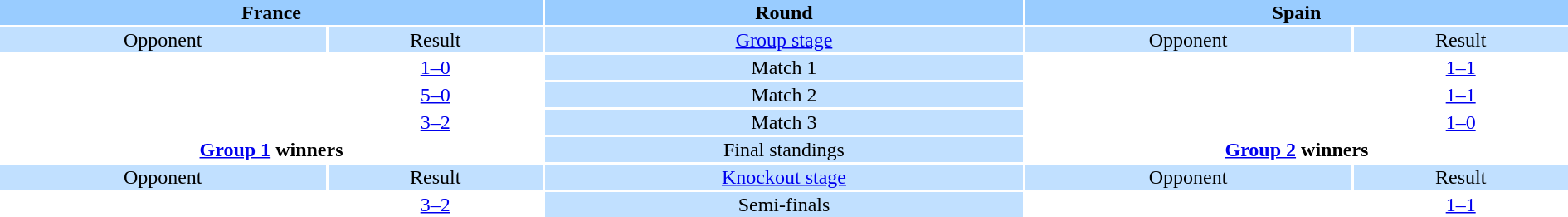<table style="width:100%;text-align:center">
<tr style="vertical-align:top;background:#99CCFF">
<th colspan="2">France</th>
<th>Round</th>
<th colspan="2">Spain</th>
</tr>
<tr style="vertical-align:top;background:#C1E0FF">
<td>Opponent</td>
<td>Result</td>
<td><a href='#'>Group stage</a></td>
<td>Opponent</td>
<td>Result</td>
</tr>
<tr>
<td></td>
<td><a href='#'>1–0</a></td>
<td style="background:#c1e0ff">Match 1</td>
<td></td>
<td><a href='#'>1–1</a></td>
</tr>
<tr>
<td></td>
<td><a href='#'>5–0</a></td>
<td style="background:#c1e0ff">Match 2</td>
<td></td>
<td><a href='#'>1–1</a></td>
</tr>
<tr>
<td></td>
<td><a href='#'>3–2</a></td>
<td style="background:#c1e0ff">Match 3</td>
<td></td>
<td><a href='#'>1–0</a></td>
</tr>
<tr>
<td colspan="2" style="text-align:center"><strong><a href='#'>Group 1</a> winners</strong><br><div></div></td>
<td style="background:#c1e0ff">Final standings</td>
<td colspan="2" style="text-align:center"><strong><a href='#'>Group 2</a> winners</strong><br><div></div></td>
</tr>
<tr style="vertical-align:top;background:#c1e0ff">
<td>Opponent</td>
<td>Result</td>
<td><a href='#'>Knockout stage</a></td>
<td>Opponent</td>
<td>Result</td>
</tr>
<tr>
<td></td>
<td><a href='#'>3–2</a> </td>
<td style="background:#c1e0ff">Semi-finals</td>
<td></td>
<td><a href='#'>1–1</a>  </td>
</tr>
</table>
